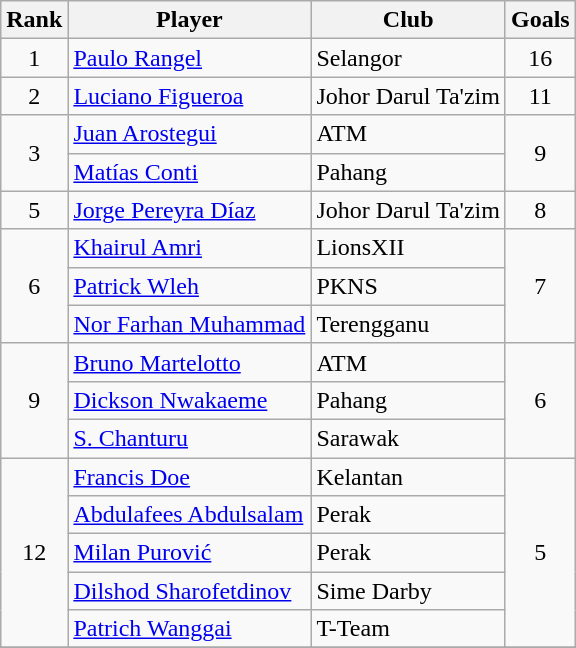<table class="wikitable" style="text-align:center">
<tr>
<th>Rank</th>
<th>Player</th>
<th>Club</th>
<th>Goals</th>
</tr>
<tr>
<td rowspan="1">1</td>
<td align="left"> <a href='#'>Paulo Rangel</a></td>
<td align="left">Selangor</td>
<td>16</td>
</tr>
<tr>
<td rowspan="1">2</td>
<td align="left"> <a href='#'>Luciano Figueroa</a></td>
<td align="left">Johor Darul Ta'zim</td>
<td>11</td>
</tr>
<tr>
<td rowspan="2">3</td>
<td align="left"> <a href='#'>Juan Arostegui</a></td>
<td align="left">ATM</td>
<td rowspan="2">9</td>
</tr>
<tr>
<td align="left"> <a href='#'>Matías Conti</a></td>
<td align="left">Pahang</td>
</tr>
<tr>
<td rowspan="1">5</td>
<td align="left"> <a href='#'>Jorge Pereyra Díaz</a></td>
<td align="left">Johor Darul Ta'zim</td>
<td>8</td>
</tr>
<tr>
<td rowspan="3">6</td>
<td align="left"> <a href='#'>Khairul Amri</a></td>
<td align="left">LionsXII</td>
<td rowspan="3">7</td>
</tr>
<tr>
<td align="left"> <a href='#'>Patrick Wleh</a></td>
<td align="left">PKNS</td>
</tr>
<tr>
<td align="left"> <a href='#'>Nor Farhan Muhammad</a></td>
<td align="left">Terengganu</td>
</tr>
<tr>
<td rowspan="3">9</td>
<td align="left"> <a href='#'>Bruno Martelotto</a></td>
<td align="left">ATM</td>
<td rowspan="3">6</td>
</tr>
<tr>
<td align="left"> <a href='#'>Dickson Nwakaeme</a></td>
<td align="left">Pahang</td>
</tr>
<tr>
<td align="left"> <a href='#'>S. Chanturu</a></td>
<td align="left">Sarawak</td>
</tr>
<tr>
<td rowspan="5">12</td>
<td align="left"> <a href='#'>Francis Doe</a></td>
<td align="left">Kelantan</td>
<td rowspan="5">5</td>
</tr>
<tr>
<td align="left"> <a href='#'>Abdulafees Abdulsalam</a></td>
<td align="left">Perak</td>
</tr>
<tr>
<td align="left"> <a href='#'>Milan Purović</a></td>
<td align="left">Perak</td>
</tr>
<tr>
<td align="left"> <a href='#'>Dilshod Sharofetdinov</a></td>
<td align="left">Sime Darby</td>
</tr>
<tr>
<td align="left"> <a href='#'>Patrich Wanggai</a></td>
<td align="left">T-Team</td>
</tr>
<tr>
</tr>
</table>
